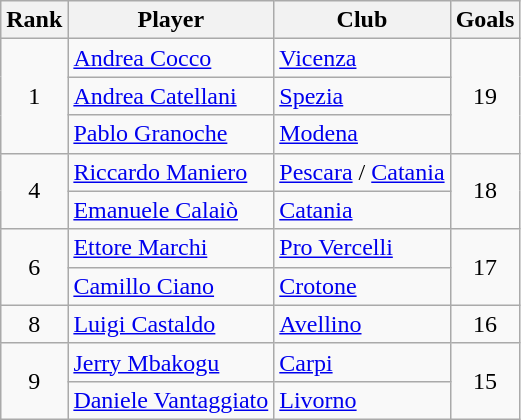<table class="wikitable sortable" style="text-align:center">
<tr>
<th>Rank</th>
<th>Player</th>
<th>Club</th>
<th>Goals</th>
</tr>
<tr>
<td rowspan="3">1</td>
<td align="left"> <a href='#'>Andrea Cocco</a></td>
<td align="left"><a href='#'>Vicenza</a></td>
<td rowspan="3">19</td>
</tr>
<tr>
<td align="left"> <a href='#'>Andrea Catellani</a></td>
<td align="left"><a href='#'>Spezia</a></td>
</tr>
<tr>
<td align="left"> <a href='#'>Pablo Granoche</a></td>
<td align="left"><a href='#'>Modena</a></td>
</tr>
<tr>
<td rowspan="2">4</td>
<td align="left"> <a href='#'>Riccardo Maniero</a></td>
<td align="left"><a href='#'>Pescara</a> / <a href='#'>Catania</a></td>
<td rowspan="2">18</td>
</tr>
<tr>
<td align="left"> <a href='#'>Emanuele Calaiò</a></td>
<td align="left"><a href='#'>Catania</a></td>
</tr>
<tr>
<td rowspan="2">6</td>
<td align="left"> <a href='#'>Ettore Marchi</a></td>
<td align="left"><a href='#'>Pro Vercelli</a></td>
<td rowspan="2">17</td>
</tr>
<tr>
<td align="left"> <a href='#'>Camillo Ciano</a></td>
<td align="left"><a href='#'>Crotone</a></td>
</tr>
<tr>
<td rowspan="1">8</td>
<td align="left"> <a href='#'>Luigi Castaldo</a></td>
<td align="left"><a href='#'>Avellino</a></td>
<td rowspan="1">16</td>
</tr>
<tr>
<td rowspan="2">9</td>
<td align="left"> <a href='#'>Jerry Mbakogu</a></td>
<td align="left"><a href='#'>Carpi</a></td>
<td rowspan="2">15</td>
</tr>
<tr>
<td align="left"> <a href='#'>Daniele Vantaggiato</a></td>
<td align="left"><a href='#'>Livorno</a></td>
</tr>
</table>
